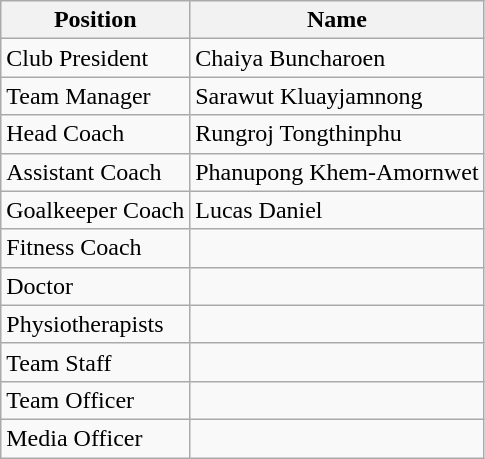<table class="wikitable">
<tr>
<th>Position</th>
<th>Name</th>
</tr>
<tr>
<td>Club President</td>
<td> Chaiya Buncharoen</td>
</tr>
<tr>
<td>Team Manager</td>
<td> Sarawut Kluayjamnong</td>
</tr>
<tr>
<td>Head Coach</td>
<td> Rungroj Tongthinphu</td>
</tr>
<tr>
<td>Assistant Coach</td>
<td> Phanupong Khem-Amornwet</td>
</tr>
<tr>
<td>Goalkeeper Coach</td>
<td> Lucas Daniel</td>
</tr>
<tr>
<td>Fitness Coach</td>
<td></td>
</tr>
<tr>
<td>Doctor</td>
<td></td>
</tr>
<tr>
<td>Physiotherapists</td>
<td></td>
</tr>
<tr>
<td>Team Staff</td>
<td></td>
</tr>
<tr>
<td>Team Officer</td>
<td></td>
</tr>
<tr>
<td>Media Officer</td>
<td></td>
</tr>
</table>
